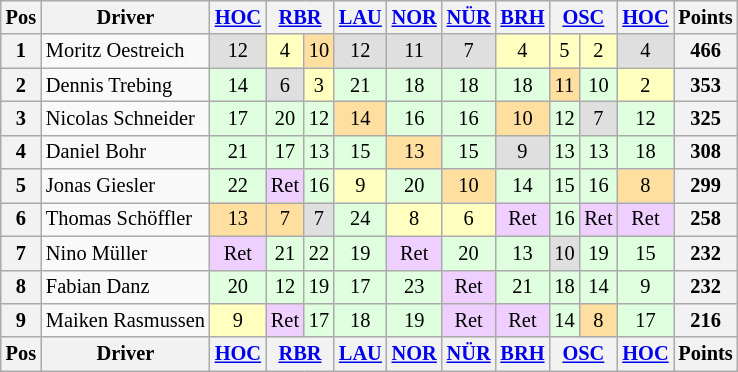<table class="wikitable" style="font-size: 85%; text-align:center">
<tr valign="top">
<th valign="middle">Pos</th>
<th valign="middle">Driver</th>
<th><a href='#'>HOC</a><br></th>
<th colspan=2><a href='#'>RBR</a><br></th>
<th><a href='#'>LAU</a><br></th>
<th><a href='#'>NOR</a><br></th>
<th><a href='#'>NÜR</a><br></th>
<th><a href='#'>BRH</a><br></th>
<th colspan=2><a href='#'>OSC</a><br></th>
<th><a href='#'>HOC</a><br></th>
<th valign="middle">Points</th>
</tr>
<tr>
<th>1</th>
<td align=left> Moritz Oestreich</td>
<td style="background:#dfdfdf;">12</td>
<td style="background:#ffffbf;">4</td>
<td style="background:#ffdf9f;">10</td>
<td style="background:#dfdfdf;">12</td>
<td style="background:#dfdfdf;">11</td>
<td style="background:#dfdfdf;">7</td>
<td style="background:#ffffbf;">4</td>
<td style="background:#ffffbf;">5</td>
<td style="background:#ffffbf;">2</td>
<td style="background:#dfdfdf;">4</td>
<th>466</th>
</tr>
<tr>
<th>2</th>
<td align=left> Dennis Trebing</td>
<td style="background:#dfffdf;">14</td>
<td style="background:#dfdfdf;">6</td>
<td style="background:#ffffbf;">3</td>
<td style="background:#dfffdf;">21</td>
<td style="background:#dfffdf;">18</td>
<td style="background:#dfffdf;">18</td>
<td style="background:#dfffdf;">18</td>
<td style="background:#ffdf9f;">11</td>
<td style="background:#dfffdf;">10</td>
<td style="background:#ffffbf;">2</td>
<th>353</th>
</tr>
<tr>
<th>3</th>
<td align=left> Nicolas Schneider</td>
<td style="background:#dfffdf;">17</td>
<td style="background:#dfffdf;">20</td>
<td style="background:#dfffdf;">12</td>
<td style="background:#ffdf9f;">14</td>
<td style="background:#dfffdf;">16</td>
<td style="background:#dfffdf;">16</td>
<td style="background:#ffdf9f;">10</td>
<td style="background:#dfffdf;">12</td>
<td style="background:#dfdfdf;">7</td>
<td style="background:#dfffdf;">12</td>
<th>325</th>
</tr>
<tr>
<th>4</th>
<td align=left> Daniel Bohr</td>
<td style="background:#dfffdf;">21</td>
<td style="background:#dfffdf;">17</td>
<td style="background:#dfffdf;">13</td>
<td style="background:#dfffdf;">15</td>
<td style="background:#ffdf9f;">13</td>
<td style="background:#dfffdf;">15</td>
<td style="background:#dfdfdf;">9</td>
<td style="background:#dfffdf;">13</td>
<td style="background:#dfffdf;">13</td>
<td style="background:#dfffdf;">18</td>
<th>308</th>
</tr>
<tr>
<th>5</th>
<td align=left> Jonas Giesler</td>
<td style="background:#dfffdf;">22</td>
<td style="background:#efcfff;">Ret</td>
<td style="background:#dfffdf;">16</td>
<td style="background:#ffffbf;">9</td>
<td style="background:#dfffdf;">20</td>
<td style="background:#ffdf9f;">10</td>
<td style="background:#dfffdf;">14</td>
<td style="background:#dfffdf;">15</td>
<td style="background:#dfffdf;">16</td>
<td style="background:#ffdf9f;">8</td>
<th>299</th>
</tr>
<tr>
<th>6</th>
<td align=left> Thomas Schöffler</td>
<td style="background:#ffdf9f;">13</td>
<td style="background:#ffdf9f;">7</td>
<td style="background:#dfdfdf;">7</td>
<td style="background:#dfffdf;">24</td>
<td style="background:#ffffbf;">8</td>
<td style="background:#ffffbf;">6</td>
<td style="background:#efcfff;">Ret</td>
<td style="background:#dfffdf;">16</td>
<td style="background:#efcfff;">Ret</td>
<td style="background:#efcfff;">Ret</td>
<th>258</th>
</tr>
<tr>
<th>7</th>
<td align=left> Nino Müller</td>
<td style="background:#efcfff;">Ret</td>
<td style="background:#dfffdf;">21</td>
<td style="background:#dfffdf;">22</td>
<td style="background:#dfffdf;">19</td>
<td style="background:#efcfff;">Ret</td>
<td style="background:#dfffdf;">20</td>
<td style="background:#dfffdf;">13</td>
<td style="background:#dfdfdf;">10</td>
<td style="background:#dfffdf;">19</td>
<td style="background:#dfffdf;">15</td>
<th>232</th>
</tr>
<tr>
<th>8</th>
<td align=left> Fabian Danz</td>
<td style="background:#dfffdf;">20</td>
<td style="background:#dfffdf;">12</td>
<td style="background:#dfffdf;">19</td>
<td style="background:#dfffdf;">17</td>
<td style="background:#dfffdf;">23</td>
<td style="background:#efcfff;">Ret</td>
<td style="background:#dfffdf;">21</td>
<td style="background:#dfffdf;">18</td>
<td style="background:#dfffdf;">14</td>
<td style="background:#dfffdf;">9</td>
<th>232</th>
</tr>
<tr>
<th>9</th>
<td align=left> Maiken Rasmussen</td>
<td style="background:#ffffbf;">9</td>
<td style="background:#efcfff;">Ret</td>
<td style="background:#dfffdf;">17</td>
<td style="background:#dfffdf;">18</td>
<td style="background:#dfffdf;">19</td>
<td style="background:#efcfff;">Ret</td>
<td style="background:#efcfff;">Ret</td>
<td style="background:#dfffdf;">14</td>
<td style="background:#ffdf9f;">8</td>
<td style="background:#dfffdf;">17</td>
<th>216</th>
</tr>
<tr>
<th valign="middle">Pos</th>
<th valign="middle">Driver</th>
<th><a href='#'>HOC</a><br></th>
<th colspan=2><a href='#'>RBR</a><br></th>
<th><a href='#'>LAU</a><br></th>
<th><a href='#'>NOR</a><br></th>
<th><a href='#'>NÜR</a><br></th>
<th><a href='#'>BRH</a><br></th>
<th colspan=2><a href='#'>OSC</a><br></th>
<th><a href='#'>HOC</a><br></th>
<th valign="middle">Points</th>
</tr>
</table>
